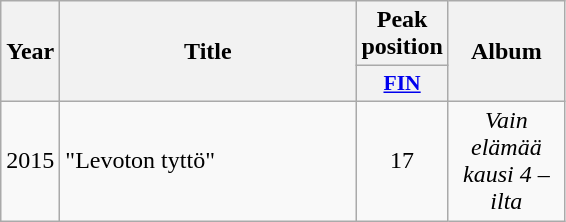<table class="wikitable">
<tr>
<th align="center" rowspan="2" width="10">Year</th>
<th align="center" rowspan="2" width="190">Title</th>
<th align="center" colspan="1" width="20">Peak position</th>
<th align="center" rowspan="2" width="70">Album</th>
</tr>
<tr>
<th scope="col" style="width:3em;font-size:90%;"><a href='#'>FIN</a><br></th>
</tr>
<tr>
<td style="text-align:center;">2015</td>
<td>"Levoton tyttö"</td>
<td style="text-align:center;">17</td>
<td style="text-align:center;"><em>Vain elämää kausi 4 – ilta</em></td>
</tr>
</table>
